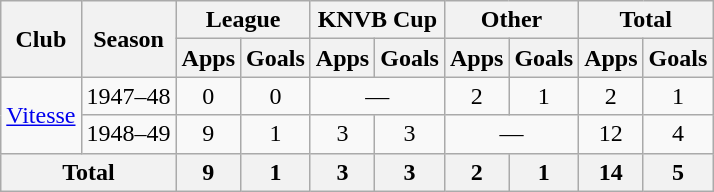<table class="wikitable" style="text-align:center">
<tr>
<th rowspan="2">Club</th>
<th rowspan="2">Season</th>
<th colspan="2">League</th>
<th colspan="2">KNVB Cup</th>
<th colspan="2">Other</th>
<th colspan="2">Total</th>
</tr>
<tr>
<th>Apps</th>
<th>Goals</th>
<th>Apps</th>
<th>Goals</th>
<th>Apps</th>
<th>Goals</th>
<th>Apps</th>
<th>Goals</th>
</tr>
<tr>
<td rowspan="2"><a href='#'>Vitesse</a></td>
<td>1947–48</td>
<td>0</td>
<td>0</td>
<td colspan="2">—</td>
<td>2</td>
<td>1</td>
<td>2</td>
<td>1</td>
</tr>
<tr>
<td>1948–49</td>
<td>9</td>
<td>1</td>
<td>3</td>
<td>3</td>
<td colspan="2">—</td>
<td>12</td>
<td>4</td>
</tr>
<tr>
<th colspan="2">Total</th>
<th>9</th>
<th>1</th>
<th>3</th>
<th>3</th>
<th>2</th>
<th>1</th>
<th>14</th>
<th>5</th>
</tr>
</table>
